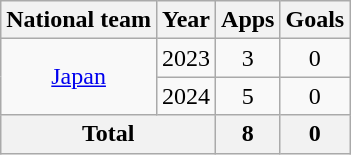<table class=wikitable style=text-align:center>
<tr>
<th>National team</th>
<th>Year</th>
<th>Apps</th>
<th>Goals</th>
</tr>
<tr>
<td rowspan="2"><a href='#'>Japan</a></td>
<td>2023</td>
<td>3</td>
<td>0</td>
</tr>
<tr>
<td>2024</td>
<td>5</td>
<td>0</td>
</tr>
<tr>
<th colspan="2">Total</th>
<th>8</th>
<th>0</th>
</tr>
</table>
